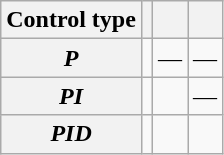<table class="wikitable" style="text-align:center;">
<tr>
<th>Control type</th>
<th></th>
<th></th>
<th></th>
</tr>
<tr>
<th><em>P</em></th>
<td></td>
<td>—</td>
<td>—</td>
</tr>
<tr>
<th><em>PI</em></th>
<td></td>
<td></td>
<td>—</td>
</tr>
<tr style="text-align:right;">
<th><em>PID</em></th>
<td></td>
<td></td>
<td></td>
</tr>
</table>
